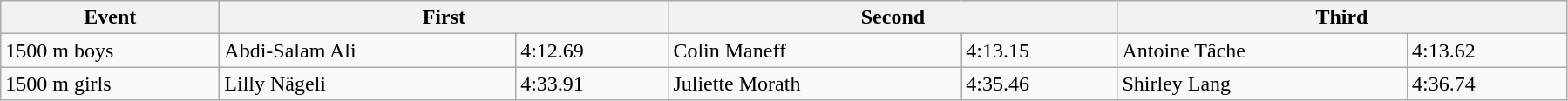<table class=wikitable>
<tr>
<th style="width:10em">Event</th>
<th colspan=2 style="width:21em">First</th>
<th colspan=2 style="width:21em">Second</th>
<th colspan=2 style="width:21em">Third</th>
</tr>
<tr>
<td>1500 m boys</td>
<td>Abdi-Salam Ali</td>
<td>4:12.69</td>
<td>Colin Maneff</td>
<td>4:13.15</td>
<td>Antoine Tâche</td>
<td>4:13.62</td>
</tr>
<tr>
<td>1500 m girls</td>
<td>Lilly Nägeli</td>
<td>4:33.91</td>
<td>Juliette Morath</td>
<td>4:35.46</td>
<td>Shirley Lang</td>
<td>4:36.74</td>
</tr>
</table>
